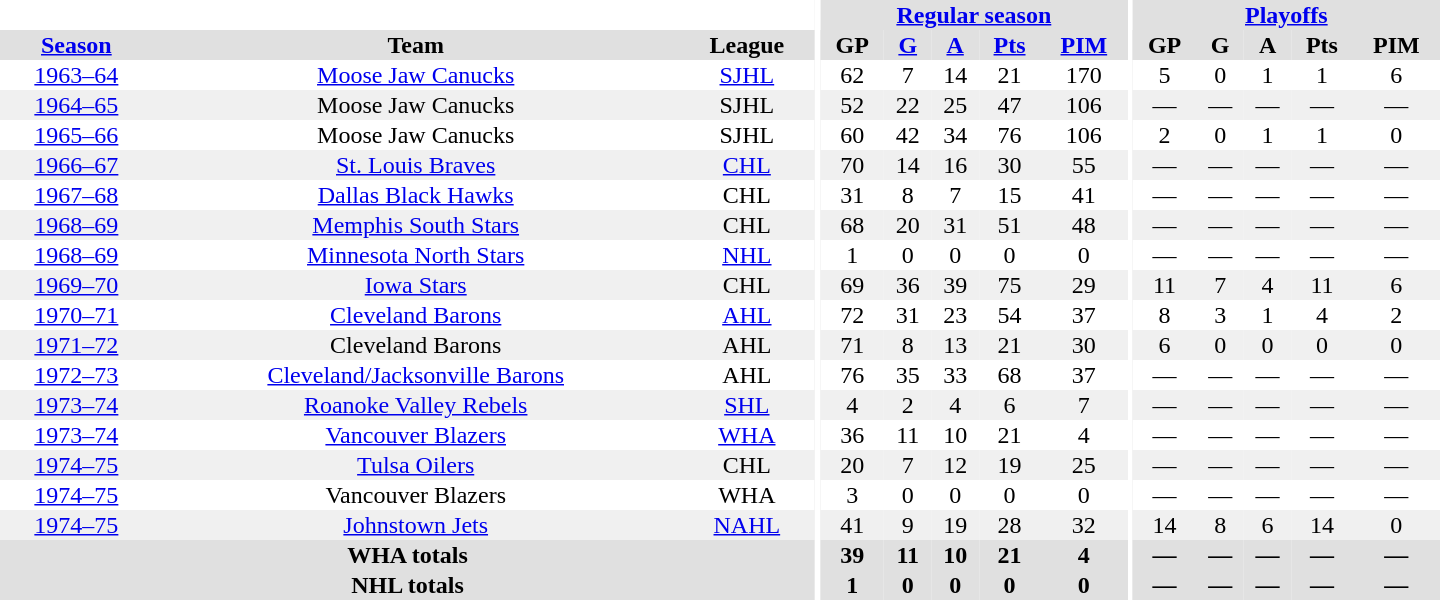<table border="0" cellpadding="1" cellspacing="0" style="text-align:center; width:60em">
<tr bgcolor="#e0e0e0">
<th colspan="3" bgcolor="#ffffff"></th>
<th rowspan="100" bgcolor="#ffffff"></th>
<th colspan="5"><a href='#'>Regular season</a></th>
<th rowspan="100" bgcolor="#ffffff"></th>
<th colspan="5"><a href='#'>Playoffs</a></th>
</tr>
<tr bgcolor="#e0e0e0">
<th><a href='#'>Season</a></th>
<th>Team</th>
<th>League</th>
<th>GP</th>
<th><a href='#'>G</a></th>
<th><a href='#'>A</a></th>
<th><a href='#'>Pts</a></th>
<th><a href='#'>PIM</a></th>
<th>GP</th>
<th>G</th>
<th>A</th>
<th>Pts</th>
<th>PIM</th>
</tr>
<tr>
<td><a href='#'>1963–64</a></td>
<td><a href='#'>Moose Jaw Canucks</a></td>
<td><a href='#'>SJHL</a></td>
<td>62</td>
<td>7</td>
<td>14</td>
<td>21</td>
<td>170</td>
<td>5</td>
<td>0</td>
<td>1</td>
<td>1</td>
<td>6</td>
</tr>
<tr bgcolor="#f0f0f0">
<td><a href='#'>1964–65</a></td>
<td>Moose Jaw Canucks</td>
<td>SJHL</td>
<td>52</td>
<td>22</td>
<td>25</td>
<td>47</td>
<td>106</td>
<td>—</td>
<td>—</td>
<td>—</td>
<td>—</td>
<td>—</td>
</tr>
<tr>
<td><a href='#'>1965–66</a></td>
<td>Moose Jaw Canucks</td>
<td>SJHL</td>
<td>60</td>
<td>42</td>
<td>34</td>
<td>76</td>
<td>106</td>
<td>2</td>
<td>0</td>
<td>1</td>
<td>1</td>
<td>0</td>
</tr>
<tr bgcolor="#f0f0f0">
<td><a href='#'>1966–67</a></td>
<td><a href='#'>St. Louis Braves</a></td>
<td><a href='#'>CHL</a></td>
<td>70</td>
<td>14</td>
<td>16</td>
<td>30</td>
<td>55</td>
<td>—</td>
<td>—</td>
<td>—</td>
<td>—</td>
<td>—</td>
</tr>
<tr>
<td><a href='#'>1967–68</a></td>
<td><a href='#'>Dallas Black Hawks</a></td>
<td>CHL</td>
<td>31</td>
<td>8</td>
<td>7</td>
<td>15</td>
<td>41</td>
<td>—</td>
<td>—</td>
<td>—</td>
<td>—</td>
<td>—</td>
</tr>
<tr bgcolor="#f0f0f0">
<td><a href='#'>1968–69</a></td>
<td><a href='#'>Memphis South Stars</a></td>
<td>CHL</td>
<td>68</td>
<td>20</td>
<td>31</td>
<td>51</td>
<td>48</td>
<td>—</td>
<td>—</td>
<td>—</td>
<td>—</td>
<td>—</td>
</tr>
<tr>
<td><a href='#'>1968–69</a></td>
<td><a href='#'>Minnesota North Stars</a></td>
<td><a href='#'>NHL</a></td>
<td>1</td>
<td>0</td>
<td>0</td>
<td>0</td>
<td>0</td>
<td>—</td>
<td>—</td>
<td>—</td>
<td>—</td>
<td>—</td>
</tr>
<tr bgcolor="#f0f0f0">
<td><a href='#'>1969–70</a></td>
<td><a href='#'>Iowa Stars</a></td>
<td>CHL</td>
<td>69</td>
<td>36</td>
<td>39</td>
<td>75</td>
<td>29</td>
<td>11</td>
<td>7</td>
<td>4</td>
<td>11</td>
<td>6</td>
</tr>
<tr>
<td><a href='#'>1970–71</a></td>
<td><a href='#'>Cleveland Barons</a></td>
<td><a href='#'>AHL</a></td>
<td>72</td>
<td>31</td>
<td>23</td>
<td>54</td>
<td>37</td>
<td>8</td>
<td>3</td>
<td>1</td>
<td>4</td>
<td>2</td>
</tr>
<tr bgcolor="#f0f0f0">
<td><a href='#'>1971–72</a></td>
<td>Cleveland Barons</td>
<td>AHL</td>
<td>71</td>
<td>8</td>
<td>13</td>
<td>21</td>
<td>30</td>
<td>6</td>
<td>0</td>
<td>0</td>
<td>0</td>
<td>0</td>
</tr>
<tr>
<td><a href='#'>1972–73</a></td>
<td><a href='#'>Cleveland/Jacksonville Barons</a></td>
<td>AHL</td>
<td>76</td>
<td>35</td>
<td>33</td>
<td>68</td>
<td>37</td>
<td>—</td>
<td>—</td>
<td>—</td>
<td>—</td>
<td>—</td>
</tr>
<tr bgcolor="#f0f0f0">
<td><a href='#'>1973–74</a></td>
<td><a href='#'>Roanoke Valley Rebels</a></td>
<td><a href='#'>SHL</a></td>
<td>4</td>
<td>2</td>
<td>4</td>
<td>6</td>
<td>7</td>
<td>—</td>
<td>—</td>
<td>—</td>
<td>—</td>
<td>—</td>
</tr>
<tr>
<td><a href='#'>1973–74</a></td>
<td><a href='#'>Vancouver Blazers</a></td>
<td><a href='#'>WHA</a></td>
<td>36</td>
<td>11</td>
<td>10</td>
<td>21</td>
<td>4</td>
<td>—</td>
<td>—</td>
<td>—</td>
<td>—</td>
<td>—</td>
</tr>
<tr bgcolor="#f0f0f0">
<td><a href='#'>1974–75</a></td>
<td><a href='#'>Tulsa Oilers</a></td>
<td>CHL</td>
<td>20</td>
<td>7</td>
<td>12</td>
<td>19</td>
<td>25</td>
<td>—</td>
<td>—</td>
<td>—</td>
<td>—</td>
<td>—</td>
</tr>
<tr>
<td><a href='#'>1974–75</a></td>
<td>Vancouver Blazers</td>
<td>WHA</td>
<td>3</td>
<td>0</td>
<td>0</td>
<td>0</td>
<td>0</td>
<td>—</td>
<td>—</td>
<td>—</td>
<td>—</td>
<td>—</td>
</tr>
<tr bgcolor="#f0f0f0">
<td><a href='#'>1974–75</a></td>
<td><a href='#'>Johnstown Jets</a></td>
<td><a href='#'>NAHL</a></td>
<td>41</td>
<td>9</td>
<td>19</td>
<td>28</td>
<td>32</td>
<td>14</td>
<td>8</td>
<td>6</td>
<td>14</td>
<td>0</td>
</tr>
<tr bgcolor="#e0e0e0">
<th colspan="3">WHA totals</th>
<th>39</th>
<th>11</th>
<th>10</th>
<th>21</th>
<th>4</th>
<th>—</th>
<th>—</th>
<th>—</th>
<th>—</th>
<th>—</th>
</tr>
<tr bgcolor="#e0e0e0">
<th colspan="3">NHL totals</th>
<th>1</th>
<th>0</th>
<th>0</th>
<th>0</th>
<th>0</th>
<th>—</th>
<th>—</th>
<th>—</th>
<th>—</th>
<th>—</th>
</tr>
</table>
